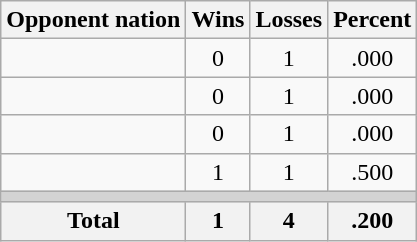<table class=wikitable>
<tr>
<th>Opponent nation</th>
<th>Wins</th>
<th>Losses</th>
<th>Percent</th>
</tr>
<tr align=center>
<td align=left></td>
<td>0</td>
<td>1</td>
<td>.000</td>
</tr>
<tr align=center>
<td align=left></td>
<td>0</td>
<td>1</td>
<td>.000</td>
</tr>
<tr align=center>
<td align=left></td>
<td>0</td>
<td>1</td>
<td>.000</td>
</tr>
<tr align=center>
<td align=left></td>
<td>1</td>
<td>1</td>
<td>.500</td>
</tr>
<tr>
<td colspan=4 bgcolor=lightgray></td>
</tr>
<tr>
<th>Total</th>
<th>1</th>
<th>4</th>
<th>.200</th>
</tr>
</table>
